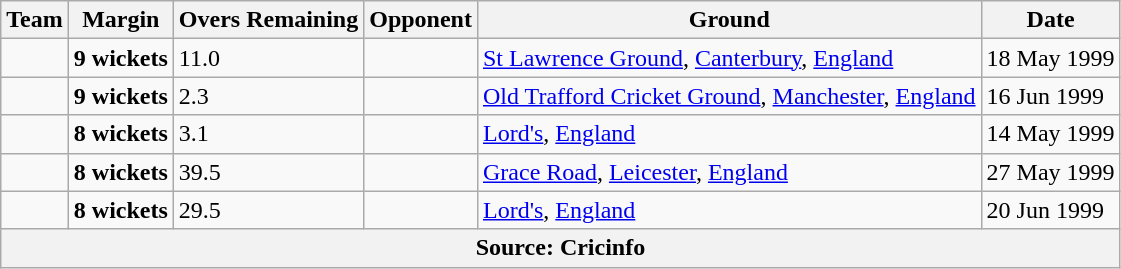<table class="wikitable sortable">
<tr>
<th>Team</th>
<th>Margin</th>
<th>Overs Remaining</th>
<th>Opponent</th>
<th>Ground</th>
<th>Date</th>
</tr>
<tr>
<td></td>
<td><strong>9 wickets</strong></td>
<td>11.0</td>
<td></td>
<td><a href='#'>St Lawrence Ground</a>, <a href='#'>Canterbury</a>, <a href='#'>England</a></td>
<td>18 May 1999</td>
</tr>
<tr>
<td></td>
<td><strong>9 wickets</strong></td>
<td>2.3</td>
<td></td>
<td><a href='#'>Old Trafford Cricket Ground</a>, <a href='#'>Manchester</a>, <a href='#'>England</a></td>
<td>16 Jun 1999</td>
</tr>
<tr>
<td></td>
<td><strong>8 wickets</strong></td>
<td>3.1</td>
<td></td>
<td><a href='#'>Lord's</a>, <a href='#'>England</a></td>
<td>14 May 1999</td>
</tr>
<tr>
<td></td>
<td><strong>8 wickets</strong></td>
<td>39.5</td>
<td></td>
<td><a href='#'>Grace Road</a>, <a href='#'>Leicester</a>, <a href='#'>England</a></td>
<td>27 May 1999</td>
</tr>
<tr>
<td></td>
<td><strong>8 wickets</strong></td>
<td>29.5</td>
<td></td>
<td><a href='#'>Lord's</a>, <a href='#'>England</a></td>
<td>20 Jun 1999</td>
</tr>
<tr>
<th colspan="6">Source: Cricinfo</th>
</tr>
</table>
